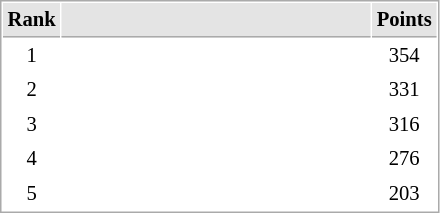<table cellspacing="1" cellpadding="3" style="border:1px solid #AAAAAA;font-size:86%">
<tr bgcolor="#E4E4E4">
<th style="border-bottom:1px solid #AAAAAA" width=10>Rank</th>
<th style="border-bottom:1px solid #AAAAAA" width=200></th>
<th style="border-bottom:1px solid #AAAAAA" width=20>Points</th>
</tr>
<tr>
<td align="center">1</td>
<td></td>
<td align=center>354</td>
</tr>
<tr>
<td align="center">2</td>
<td></td>
<td align=center>331</td>
</tr>
<tr>
<td align="center">3</td>
<td></td>
<td align=center>316</td>
</tr>
<tr>
<td align="center">4</td>
<td></td>
<td align=center>276</td>
</tr>
<tr>
<td align="center">5</td>
<td></td>
<td align=center>203</td>
</tr>
</table>
